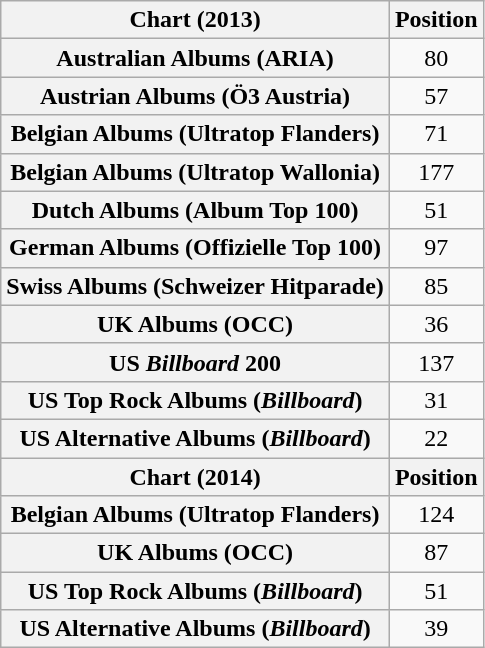<table class="wikitable sortable plainrowheaders">
<tr>
<th scope="col">Chart (2013)</th>
<th scope="col">Position</th>
</tr>
<tr>
<th scope="row">Australian Albums (ARIA)</th>
<td style="text-align:center;">80</td>
</tr>
<tr>
<th scope="row">Austrian Albums (Ö3 Austria)</th>
<td style="text-align:center;">57</td>
</tr>
<tr>
<th scope="row">Belgian Albums (Ultratop Flanders)</th>
<td style="text-align:center;">71</td>
</tr>
<tr>
<th scope="row">Belgian Albums (Ultratop Wallonia)</th>
<td style="text-align:center;">177</td>
</tr>
<tr>
<th scope="row">Dutch Albums (Album Top 100)</th>
<td style="text-align:center;">51</td>
</tr>
<tr>
<th scope="row">German Albums (Offizielle Top 100)</th>
<td style="text-align:center;">97</td>
</tr>
<tr>
<th scope="row">Swiss Albums (Schweizer Hitparade)</th>
<td style="text-align:center;">85</td>
</tr>
<tr>
<th scope="row">UK Albums (OCC)</th>
<td style="text-align:center;">36</td>
</tr>
<tr>
<th scope="row">US <em>Billboard</em> 200</th>
<td style="text-align:center;">137</td>
</tr>
<tr>
<th scope="row">US Top Rock Albums (<em>Billboard</em>)</th>
<td style="text-align:center;">31</td>
</tr>
<tr>
<th scope="row">US Alternative Albums (<em>Billboard</em>)</th>
<td style="text-align:center;">22</td>
</tr>
<tr>
<th scope="col">Chart (2014)</th>
<th scope="col">Position</th>
</tr>
<tr>
<th scope="row">Belgian Albums (Ultratop Flanders)</th>
<td style="text-align:center;">124</td>
</tr>
<tr>
<th scope="row">UK Albums (OCC)</th>
<td style="text-align:center;">87</td>
</tr>
<tr>
<th scope="row">US Top Rock Albums (<em>Billboard</em>)</th>
<td style="text-align:center;">51</td>
</tr>
<tr>
<th scope="row">US Alternative Albums (<em>Billboard</em>)</th>
<td style="text-align:center;">39</td>
</tr>
</table>
